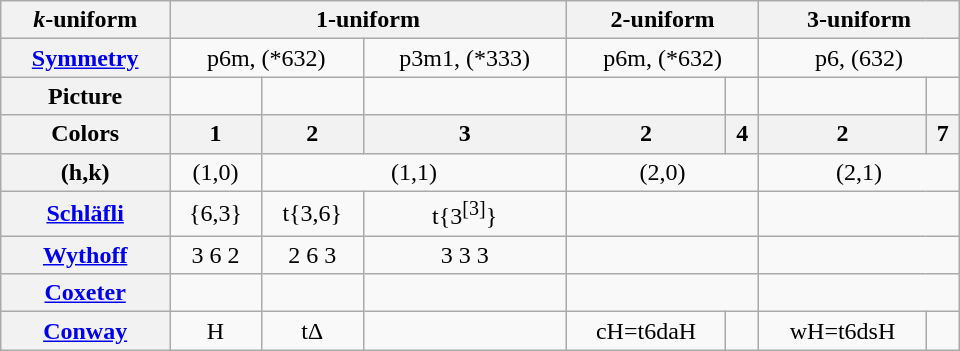<table class="wikitable" width=640>
<tr>
<th><em>k</em>-uniform</th>
<th colspan=3>1-uniform</th>
<th colspan=2>2-uniform</th>
<th colspan=2>3-uniform</th>
</tr>
<tr align=center>
<th><a href='#'>Symmetry</a></th>
<td colspan=2>p6m, (*632)</td>
<td>p3m1, (*333)</td>
<td colspan=2>p6m, (*632)</td>
<td colspan=2>p6, (632)</td>
</tr>
<tr>
<th>Picture</th>
<td></td>
<td></td>
<td></td>
<td></td>
<td></td>
<td></td>
<td></td>
</tr>
<tr align=center>
<th>Colors</th>
<th>1</th>
<th>2</th>
<th>3</th>
<th>2</th>
<th>4</th>
<th>2</th>
<th>7</th>
</tr>
<tr align=center>
<th>(h,k)</th>
<td>(1,0)</td>
<td colspan=2>(1,1)</td>
<td colspan=2>(2,0)</td>
<td colspan=2>(2,1)</td>
</tr>
<tr align=center>
<th><a href='#'>Schläfli</a></th>
<td>{6,3}</td>
<td>t{3,6}</td>
<td>t{3<sup>[3]</sup>}</td>
<td colspan=2></td>
<td colspan=2></td>
</tr>
<tr align=center>
<th><a href='#'>Wythoff</a></th>
<td>3  6 2</td>
<td>2 6  3</td>
<td>3 3 3 </td>
<td colspan=2></td>
<td colspan=2></td>
</tr>
<tr align=center>
<th><a href='#'>Coxeter</a></th>
<td></td>
<td></td>
<td></td>
<td colspan=2></td>
<td colspan=2></td>
</tr>
<tr align=center>
<th><a href='#'>Conway</a></th>
<td>H</td>
<td>tΔ</td>
<td></td>
<td>cH=t6daH</td>
<td></td>
<td>wH=t6dsH</td>
<td></td>
</tr>
</table>
